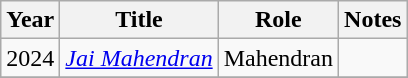<table class="wikitable sortable">
<tr>
<th>Year</th>
<th>Title</th>
<th>Role</th>
<th class="unsortable">Notes</th>
</tr>
<tr>
<td>2024</td>
<td><em><a href='#'>Jai Mahendran</a></em></td>
<td>Mahendran</td>
<td></td>
</tr>
<tr>
</tr>
</table>
